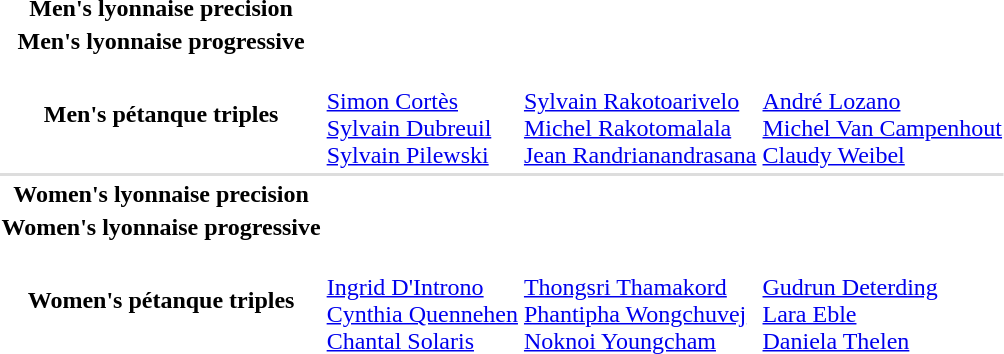<table>
<tr>
<th scope="row">Men's lyonnaise precision</th>
<td></td>
<td></td>
<td></td>
</tr>
<tr>
<th scope="row">Men's lyonnaise progressive</th>
<td></td>
<td></td>
<td></td>
</tr>
<tr>
<th scope="row">Men's pétanque triples</th>
<td><br><a href='#'>Simon Cortès</a><br><a href='#'>Sylvain Dubreuil</a><br><a href='#'>Sylvain Pilewski</a></td>
<td><br><a href='#'>Sylvain Rakotoarivelo</a><br><a href='#'>Michel Rakotomalala</a><br><a href='#'>Jean Randrianandrasana</a></td>
<td><br><a href='#'>André Lozano</a><br><a href='#'>Michel Van Campenhout</a><br><a href='#'>Claudy Weibel</a></td>
</tr>
<tr bgcolor=#DDDDDD>
<td colspan=4></td>
</tr>
<tr>
<th scope="row">Women's lyonnaise precision</th>
<td></td>
<td></td>
<td></td>
</tr>
<tr>
<th scope="row">Women's lyonnaise progressive</th>
<td></td>
<td></td>
<td></td>
</tr>
<tr>
<th scope="row">Women's pétanque triples</th>
<td><br><a href='#'>Ingrid D'Introno</a><br><a href='#'>Cynthia Quennehen</a><br><a href='#'>Chantal Solaris</a></td>
<td><br><a href='#'>Thongsri Thamakord</a><br><a href='#'>Phantipha Wongchuvej</a><br><a href='#'>Noknoi Youngcham</a></td>
<td><br><a href='#'>Gudrun Deterding</a><br><a href='#'>Lara Eble</a><br><a href='#'>Daniela Thelen</a></td>
</tr>
</table>
